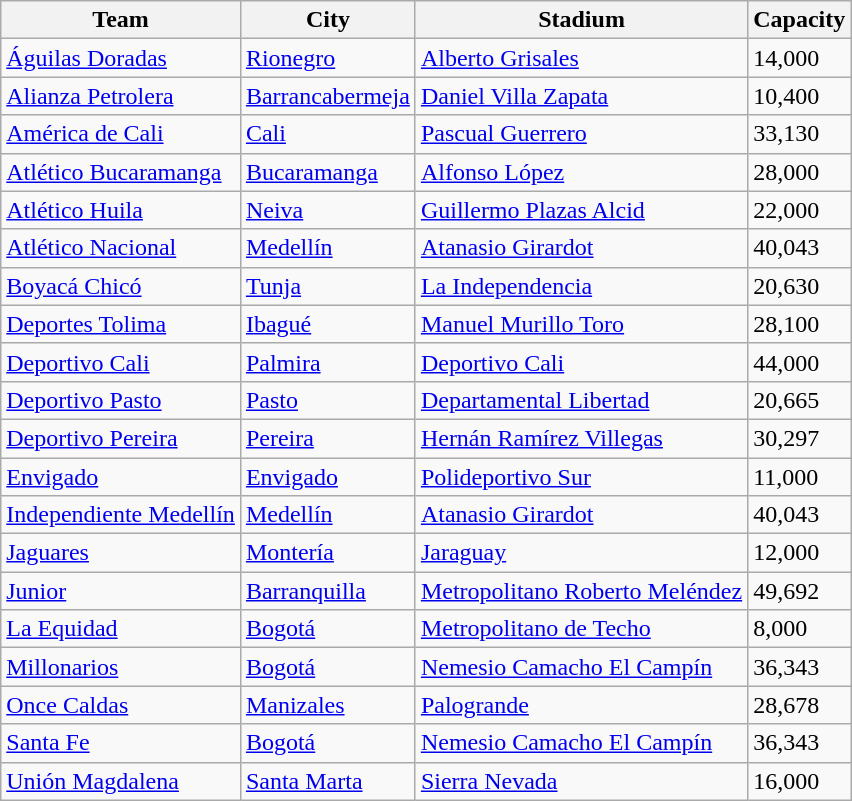<table class="wikitable sortable">
<tr>
<th>Team</th>
<th>City</th>
<th>Stadium</th>
<th>Capacity</th>
</tr>
<tr>
<td><a href='#'>Águilas Doradas</a></td>
<td><a href='#'>Rionegro</a></td>
<td><a href='#'>Alberto Grisales</a></td>
<td>14,000</td>
</tr>
<tr>
<td><a href='#'>Alianza Petrolera</a></td>
<td><a href='#'>Barrancabermeja</a></td>
<td><a href='#'>Daniel Villa Zapata</a></td>
<td>10,400</td>
</tr>
<tr>
<td><a href='#'>América de Cali</a></td>
<td><a href='#'>Cali</a></td>
<td><a href='#'>Pascual Guerrero</a></td>
<td>33,130</td>
</tr>
<tr>
<td><a href='#'>Atlético Bucaramanga</a></td>
<td><a href='#'>Bucaramanga</a></td>
<td><a href='#'>Alfonso López</a></td>
<td>28,000</td>
</tr>
<tr>
<td><a href='#'>Atlético Huila</a></td>
<td><a href='#'>Neiva</a></td>
<td><a href='#'>Guillermo Plazas Alcid</a></td>
<td>22,000</td>
</tr>
<tr>
<td><a href='#'>Atlético Nacional</a></td>
<td><a href='#'>Medellín</a></td>
<td><a href='#'>Atanasio Girardot</a></td>
<td>40,043</td>
</tr>
<tr>
<td><a href='#'>Boyacá Chicó</a></td>
<td><a href='#'>Tunja</a></td>
<td><a href='#'>La Independencia</a></td>
<td>20,630</td>
</tr>
<tr>
<td><a href='#'>Deportes Tolima</a></td>
<td><a href='#'>Ibagué</a></td>
<td><a href='#'>Manuel Murillo Toro</a></td>
<td>28,100</td>
</tr>
<tr>
<td><a href='#'>Deportivo Cali</a></td>
<td><a href='#'>Palmira</a></td>
<td><a href='#'>Deportivo Cali</a></td>
<td>44,000</td>
</tr>
<tr>
<td><a href='#'>Deportivo Pasto</a></td>
<td><a href='#'>Pasto</a></td>
<td><a href='#'>Departamental Libertad</a></td>
<td>20,665</td>
</tr>
<tr>
<td><a href='#'>Deportivo Pereira</a></td>
<td><a href='#'>Pereira</a></td>
<td><a href='#'>Hernán Ramírez Villegas</a></td>
<td>30,297</td>
</tr>
<tr>
<td><a href='#'>Envigado</a></td>
<td><a href='#'>Envigado</a></td>
<td><a href='#'>Polideportivo Sur</a></td>
<td>11,000</td>
</tr>
<tr>
<td><a href='#'>Independiente Medellín</a></td>
<td><a href='#'>Medellín</a></td>
<td><a href='#'>Atanasio Girardot</a></td>
<td>40,043</td>
</tr>
<tr>
<td><a href='#'>Jaguares</a></td>
<td><a href='#'>Montería</a></td>
<td><a href='#'>Jaraguay</a></td>
<td>12,000</td>
</tr>
<tr>
<td><a href='#'>Junior</a></td>
<td><a href='#'>Barranquilla</a></td>
<td><a href='#'>Metropolitano Roberto Meléndez</a></td>
<td>49,692</td>
</tr>
<tr>
<td><a href='#'>La Equidad</a></td>
<td><a href='#'>Bogotá</a></td>
<td><a href='#'>Metropolitano de Techo</a></td>
<td>8,000</td>
</tr>
<tr>
<td><a href='#'>Millonarios</a></td>
<td><a href='#'>Bogotá</a></td>
<td><a href='#'>Nemesio Camacho El Campín</a></td>
<td>36,343</td>
</tr>
<tr>
<td><a href='#'>Once Caldas</a></td>
<td><a href='#'>Manizales</a></td>
<td><a href='#'>Palogrande</a></td>
<td>28,678</td>
</tr>
<tr>
<td><a href='#'>Santa Fe</a></td>
<td><a href='#'>Bogotá</a></td>
<td><a href='#'>Nemesio Camacho El Campín</a></td>
<td>36,343</td>
</tr>
<tr>
<td><a href='#'>Unión Magdalena</a></td>
<td><a href='#'>Santa Marta</a></td>
<td><a href='#'>Sierra Nevada</a></td>
<td>16,000</td>
</tr>
</table>
